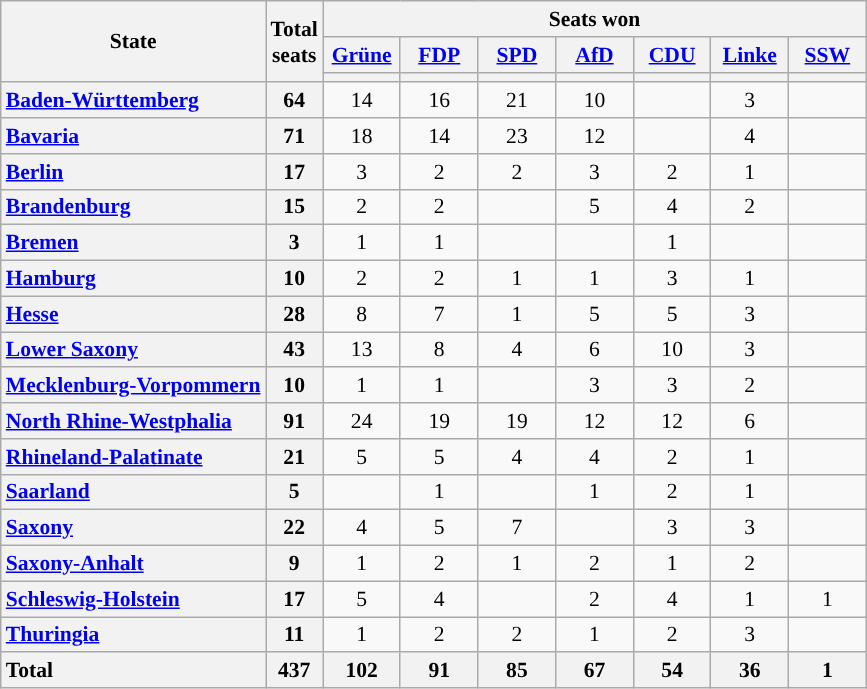<table class="wikitable" style="text-align:center; font-size: 0.9em;">
<tr>
<th rowspan="3">State</th>
<th rowspan="3">Total<br>seats</th>
<th colspan="7">Seats won</th>
</tr>
<tr>
<th class="unsortable" style="width:45px;"><a href='#'>Grüne</a></th>
<th class="unsortable" style="width:45px;"><a href='#'>FDP</a></th>
<th class="unsortable" style="width:45px;"><a href='#'>SPD</a></th>
<th class="unsortable" style="width:45px;"><a href='#'>AfD</a></th>
<th class="unsortable" style="width:45px;"><a href='#'>CDU</a></th>
<th class="unsortable" style="width:45px;"><a href='#'>Linke</a></th>
<th class="unsortable" style="width:45px;"><a href='#'>SSW</a></th>
</tr>
<tr>
<th style="background:"></th>
<th style="background:"></th>
<th style="background:"></th>
<th style="background:"></th>
<th style="background:"></th>
<th style="background:"></th>
<th style="background:"></th>
</tr>
<tr>
<th style="text-align: left;"><a href='#'>Baden-Württemberg</a></th>
<th>64</th>
<td>14</td>
<td>16</td>
<td>21</td>
<td>10</td>
<td></td>
<td>3</td>
<td></td>
</tr>
<tr>
<th style="text-align: left;"><a href='#'>Bavaria</a></th>
<th>71</th>
<td>18</td>
<td>14</td>
<td>23</td>
<td>12</td>
<td></td>
<td>4</td>
<td></td>
</tr>
<tr>
<th style="text-align: left;"><a href='#'>Berlin</a></th>
<th>17</th>
<td>3</td>
<td>2</td>
<td>2</td>
<td>3</td>
<td>2</td>
<td>1</td>
<td></td>
</tr>
<tr>
<th style="text-align: left;"><a href='#'>Brandenburg</a></th>
<th>15</th>
<td>2</td>
<td>2</td>
<td></td>
<td>5</td>
<td>4</td>
<td>2</td>
<td></td>
</tr>
<tr>
<th style="text-align: left;"><a href='#'>Bremen</a></th>
<th>3</th>
<td>1</td>
<td>1</td>
<td></td>
<td></td>
<td>1</td>
<td></td>
<td></td>
</tr>
<tr>
<th style="text-align: left;"><a href='#'>Hamburg</a></th>
<th>10</th>
<td>2</td>
<td>2</td>
<td>1</td>
<td>1</td>
<td>3</td>
<td>1</td>
<td></td>
</tr>
<tr>
<th style="text-align: left;"><a href='#'>Hesse</a></th>
<th>28</th>
<td>8</td>
<td>7</td>
<td>1</td>
<td>5</td>
<td>5</td>
<td>3</td>
<td></td>
</tr>
<tr>
<th style="text-align: left;"><a href='#'>Lower Saxony</a></th>
<th>43</th>
<td>13</td>
<td>8</td>
<td>4</td>
<td>6</td>
<td>10</td>
<td>3</td>
<td></td>
</tr>
<tr>
<th style="text-align: left;"><a href='#'>Mecklenburg-Vorpommern</a></th>
<th>10</th>
<td>1</td>
<td>1</td>
<td></td>
<td>3</td>
<td>3</td>
<td>2</td>
<td></td>
</tr>
<tr>
<th style="text-align: left;"><a href='#'>North Rhine-Westphalia</a></th>
<th>91</th>
<td>24</td>
<td>19</td>
<td>19</td>
<td>12</td>
<td>12</td>
<td>6</td>
<td></td>
</tr>
<tr class="sortbottom">
<th style="text-align: left;"><a href='#'>Rhineland-Palatinate</a></th>
<th>21</th>
<td>5</td>
<td>5</td>
<td>4</td>
<td>4</td>
<td>2</td>
<td>1</td>
<td></td>
</tr>
<tr>
<th style="text-align: left;"><a href='#'>Saarland</a></th>
<th>5</th>
<td></td>
<td>1</td>
<td></td>
<td>1</td>
<td>2</td>
<td>1</td>
<td></td>
</tr>
<tr>
<th style="text-align: left;"><a href='#'>Saxony</a></th>
<th>22</th>
<td>4</td>
<td>5</td>
<td>7</td>
<td></td>
<td>3</td>
<td>3</td>
<td></td>
</tr>
<tr>
<th style="text-align: left;"><a href='#'>Saxony-Anhalt</a></th>
<th>9</th>
<td>1</td>
<td>2</td>
<td>1</td>
<td>2</td>
<td>1</td>
<td>2</td>
<td></td>
</tr>
<tr>
<th style="text-align: left;"><a href='#'>Schleswig-Holstein</a></th>
<th>17</th>
<td>5</td>
<td>4</td>
<td></td>
<td>2</td>
<td>4</td>
<td>1</td>
<td>1</td>
</tr>
<tr>
<th style="text-align: left;"><a href='#'>Thuringia</a></th>
<th>11</th>
<td>1</td>
<td>2</td>
<td>2</td>
<td>1</td>
<td>2</td>
<td>3</td>
<td></td>
</tr>
<tr>
<th style="text-align: left;">Total</th>
<th>437</th>
<th>102</th>
<th>91</th>
<th>85</th>
<th>67</th>
<th>54</th>
<th>36</th>
<th>1</th>
</tr>
</table>
